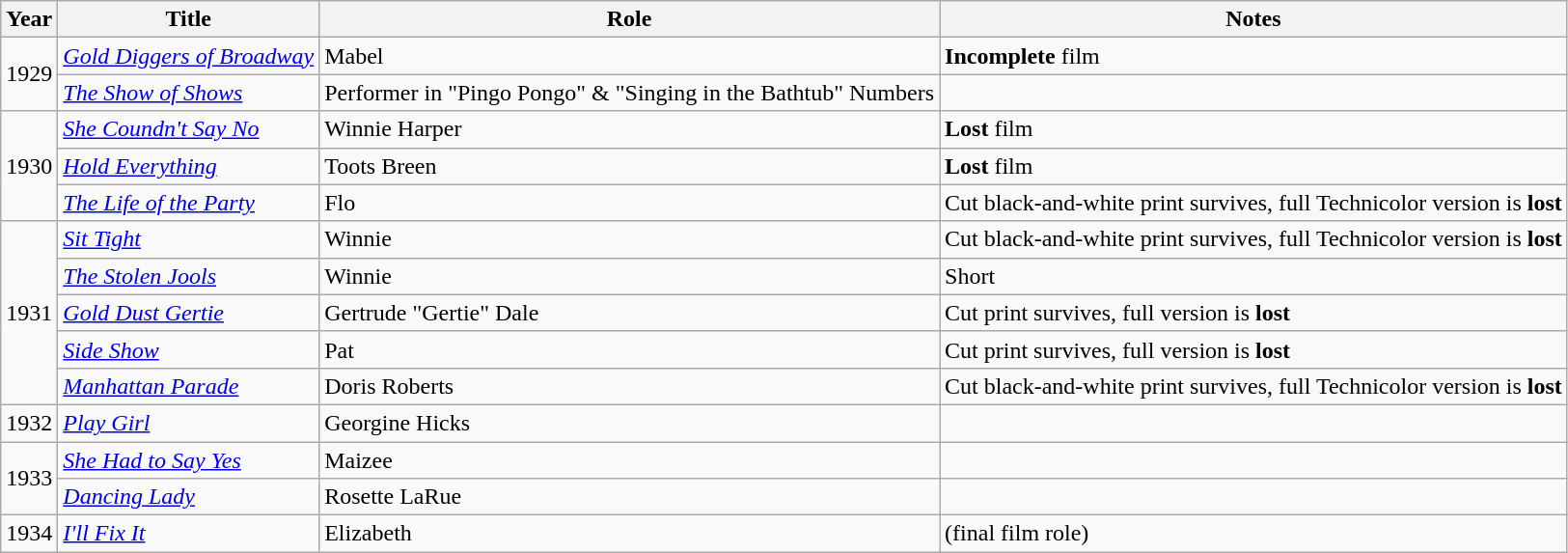<table class="wikitable">
<tr>
<th>Year</th>
<th>Title</th>
<th>Role</th>
<th>Notes</th>
</tr>
<tr>
<td rowspan=2>1929</td>
<td><em><a href='#'>Gold Diggers of Broadway</a></em></td>
<td>Mabel</td>
<td><strong>Incomplete</strong> film</td>
</tr>
<tr>
<td><em><a href='#'>The Show of Shows</a></em></td>
<td>Performer in "Pingo Pongo" & "Singing in the Bathtub" Numbers</td>
<td></td>
</tr>
<tr>
<td rowspan=3>1930</td>
<td><em><a href='#'>She Coundn't Say No</a></em></td>
<td>Winnie Harper</td>
<td><strong>Lost</strong> film</td>
</tr>
<tr>
<td><em><a href='#'>Hold Everything</a></em></td>
<td>Toots Breen</td>
<td><strong>Lost</strong> film</td>
</tr>
<tr>
<td><em><a href='#'>The Life of the Party</a></em></td>
<td>Flo</td>
<td>Cut black-and-white print survives, full Technicolor version is <strong>lost</strong></td>
</tr>
<tr>
<td rowspan=5>1931</td>
<td><em><a href='#'>Sit Tight</a></em></td>
<td>Winnie</td>
<td>Cut black-and-white print survives, full Technicolor version is <strong>lost</strong></td>
</tr>
<tr>
<td><em><a href='#'>The Stolen Jools</a></em></td>
<td>Winnie</td>
<td>Short</td>
</tr>
<tr>
<td><em><a href='#'>Gold Dust Gertie</a></em></td>
<td>Gertrude "Gertie" Dale</td>
<td>Cut print survives, full version is <strong>lost</strong></td>
</tr>
<tr>
<td><em><a href='#'>Side Show</a></em></td>
<td>Pat</td>
<td>Cut print survives, full version is <strong>lost</strong></td>
</tr>
<tr>
<td><em><a href='#'>Manhattan Parade</a></em></td>
<td>Doris Roberts</td>
<td>Cut black-and-white print survives, full Technicolor version is <strong>lost</strong></td>
</tr>
<tr>
<td>1932</td>
<td><em><a href='#'>Play Girl</a></em></td>
<td>Georgine Hicks</td>
<td></td>
</tr>
<tr>
<td rowspan=2>1933</td>
<td><em><a href='#'>She Had to Say Yes</a></em></td>
<td>Maizee</td>
<td></td>
</tr>
<tr>
<td><em><a href='#'>Dancing Lady</a></em></td>
<td>Rosette LaRue</td>
<td></td>
</tr>
<tr>
<td>1934</td>
<td><em><a href='#'>I'll Fix It</a></em></td>
<td>Elizabeth</td>
<td>(final film role)</td>
</tr>
</table>
